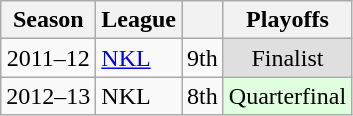<table class="wikitable">
<tr>
<th>Season</th>
<th>League</th>
<th></th>
<th>Playoffs</th>
</tr>
<tr>
<td style="text-align:center;">2011–12</td>
<td><a href='#'>NKL</a></td>
<td style="text-align:center;">9th</td>
<td style="text-align:center; background:#DFDFDF">Finalist</td>
</tr>
<tr>
<td style="text-align:center;">2012–13</td>
<td>NKL</td>
<td style="text-align:center;">8th</td>
<td style="text-align:center; background:#DFFFDF;">Quarterfinal</td>
</tr>
</table>
